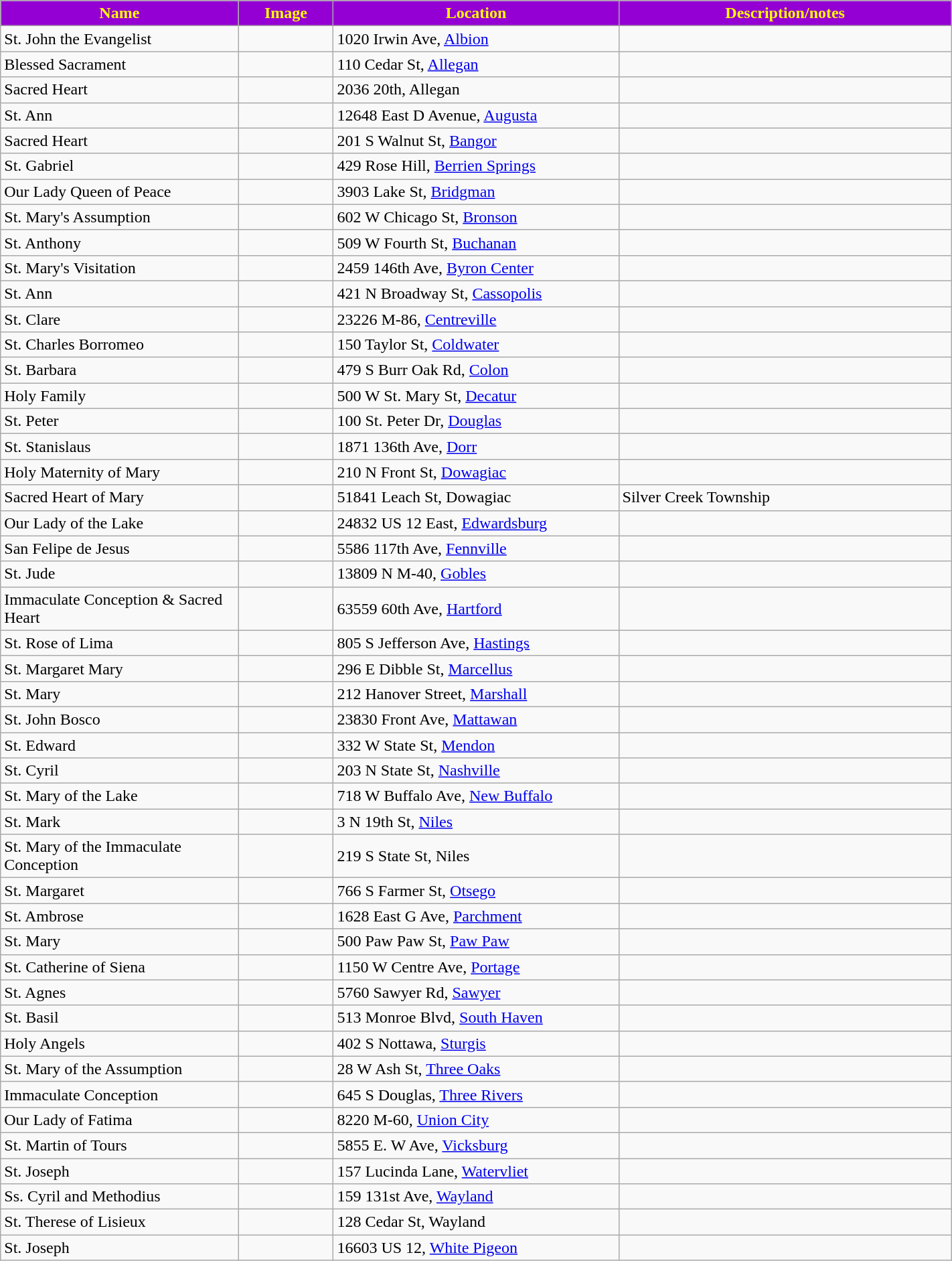<table class="wikitable sortable" style="width:75%">
<tr>
<th style="background:darkviolet; color:yellow;" width="25%"><strong>Name</strong></th>
<th style="background:darkviolet; color:yellow;" width="10%"><strong>Image</strong></th>
<th style="background:darkviolet; color:yellow;" width="30%"><strong>Location</strong></th>
<th style="background:darkviolet; color:yellow;" width="35%"><strong>Description/notes</strong></th>
</tr>
<tr>
<td>St. John the Evangelist</td>
<td></td>
<td>1020 Irwin Ave, <a href='#'>Albion</a></td>
<td></td>
</tr>
<tr>
<td>Blessed Sacrament</td>
<td></td>
<td>110 Cedar St, <a href='#'>Allegan</a></td>
<td></td>
</tr>
<tr>
<td>Sacred Heart</td>
<td></td>
<td>2036 20th, Allegan</td>
<td></td>
</tr>
<tr>
<td>St. Ann</td>
<td></td>
<td>12648 East D Avenue, <a href='#'>Augusta</a></td>
<td></td>
</tr>
<tr>
<td>Sacred Heart</td>
<td></td>
<td>201 S Walnut St, <a href='#'>Bangor</a></td>
<td></td>
</tr>
<tr>
<td>St. Gabriel</td>
<td></td>
<td>429 Rose Hill, <a href='#'>Berrien Springs</a></td>
<td></td>
</tr>
<tr>
<td>Our Lady Queen of Peace</td>
<td></td>
<td>3903 Lake St, <a href='#'>Bridgman</a></td>
<td></td>
</tr>
<tr>
<td>St. Mary's Assumption</td>
<td></td>
<td>602 W Chicago St, <a href='#'>Bronson</a></td>
<td></td>
</tr>
<tr>
<td>St. Anthony</td>
<td></td>
<td>509 W Fourth St, <a href='#'>Buchanan</a></td>
<td></td>
</tr>
<tr>
<td>St. Mary's Visitation</td>
<td></td>
<td>2459 146th Ave, <a href='#'>Byron Center</a></td>
<td></td>
</tr>
<tr>
<td>St. Ann</td>
<td></td>
<td>421 N Broadway St, <a href='#'>Cassopolis</a></td>
<td></td>
</tr>
<tr>
<td>St. Clare</td>
<td></td>
<td>23226 M-86, <a href='#'>Centreville</a></td>
<td></td>
</tr>
<tr>
<td>St. Charles Borromeo</td>
<td></td>
<td>150 Taylor St, <a href='#'>Coldwater</a></td>
<td></td>
</tr>
<tr>
<td>St. Barbara</td>
<td></td>
<td>479 S Burr Oak Rd, <a href='#'>Colon</a></td>
<td></td>
</tr>
<tr>
<td>Holy Family</td>
<td></td>
<td>500 W St. Mary St, <a href='#'>Decatur</a></td>
<td></td>
</tr>
<tr>
<td>St. Peter</td>
<td></td>
<td>100 St. Peter Dr, <a href='#'>Douglas</a></td>
<td></td>
</tr>
<tr>
<td>St. Stanislaus</td>
<td></td>
<td>1871 136th Ave, <a href='#'>Dorr</a></td>
<td></td>
</tr>
<tr>
<td>Holy Maternity of Mary</td>
<td></td>
<td>210 N Front St, <a href='#'>Dowagiac</a></td>
<td></td>
</tr>
<tr>
<td>Sacred Heart of Mary</td>
<td></td>
<td>51841 Leach St, Dowagiac</td>
<td>Silver Creek Township</td>
</tr>
<tr>
<td>Our Lady of the Lake</td>
<td></td>
<td>24832 US 12 East, <a href='#'>Edwardsburg</a></td>
<td></td>
</tr>
<tr>
<td>San Felipe de Jesus</td>
<td></td>
<td>5586 117th Ave, <a href='#'>Fennville</a></td>
<td></td>
</tr>
<tr>
<td>St. Jude</td>
<td></td>
<td>13809 N M-40, <a href='#'>Gobles</a></td>
<td></td>
</tr>
<tr>
<td>Immaculate Conception & Sacred Heart</td>
<td></td>
<td>63559 60th Ave, <a href='#'>Hartford</a></td>
<td></td>
</tr>
<tr>
<td>St. Rose of Lima</td>
<td></td>
<td>805 S Jefferson Ave, <a href='#'>Hastings</a></td>
<td></td>
</tr>
<tr>
<td>St. Margaret Mary</td>
<td></td>
<td>296 E Dibble St, <a href='#'>Marcellus</a></td>
<td></td>
</tr>
<tr>
<td>St. Mary</td>
<td></td>
<td>212 Hanover Street, <a href='#'>Marshall</a></td>
<td></td>
</tr>
<tr>
<td>St. John Bosco</td>
<td></td>
<td>23830 Front Ave, <a href='#'>Mattawan</a></td>
<td></td>
</tr>
<tr>
<td>St. Edward</td>
<td></td>
<td>332 W State St, <a href='#'>Mendon</a></td>
<td></td>
</tr>
<tr>
<td>St. Cyril</td>
<td></td>
<td>203 N State St, <a href='#'>Nashville</a></td>
<td></td>
</tr>
<tr>
<td>St. Mary of the Lake</td>
<td></td>
<td>718 W Buffalo Ave, <a href='#'>New Buffalo</a></td>
<td></td>
</tr>
<tr>
<td>St. Mark</td>
<td></td>
<td>3 N 19th St, <a href='#'>Niles</a></td>
<td></td>
</tr>
<tr>
<td>St. Mary of the Immaculate Conception</td>
<td></td>
<td>219 S State St, Niles</td>
<td></td>
</tr>
<tr>
<td>St. Margaret</td>
<td></td>
<td>766 S Farmer St, <a href='#'>Otsego</a></td>
<td></td>
</tr>
<tr>
<td>St. Ambrose</td>
<td></td>
<td>1628 East G Ave, <a href='#'>Parchment</a></td>
<td></td>
</tr>
<tr>
<td>St. Mary</td>
<td></td>
<td>500 Paw Paw St, <a href='#'>Paw Paw</a></td>
<td></td>
</tr>
<tr>
<td>St. Catherine of Siena</td>
<td></td>
<td>1150 W Centre Ave, <a href='#'>Portage</a></td>
<td></td>
</tr>
<tr>
<td>St. Agnes</td>
<td></td>
<td>5760 Sawyer Rd, <a href='#'>Sawyer</a></td>
<td></td>
</tr>
<tr>
<td>St. Basil</td>
<td></td>
<td>513 Monroe Blvd, <a href='#'>South Haven</a></td>
<td></td>
</tr>
<tr>
<td>Holy Angels</td>
<td></td>
<td>402 S Nottawa, <a href='#'>Sturgis</a></td>
<td></td>
</tr>
<tr>
<td>St. Mary of the Assumption</td>
<td></td>
<td>28 W Ash St, <a href='#'>Three Oaks</a></td>
<td></td>
</tr>
<tr>
<td>Immaculate Conception</td>
<td></td>
<td>645 S Douglas, <a href='#'>Three Rivers</a></td>
<td></td>
</tr>
<tr>
<td>Our Lady of Fatima</td>
<td></td>
<td>8220 M-60, <a href='#'>Union City</a></td>
<td></td>
</tr>
<tr>
<td>St. Martin of Tours</td>
<td></td>
<td>5855 E. W Ave, <a href='#'>Vicksburg</a></td>
<td></td>
</tr>
<tr>
<td>St. Joseph</td>
<td></td>
<td>157 Lucinda Lane, <a href='#'>Watervliet</a></td>
<td></td>
</tr>
<tr>
<td>Ss. Cyril and Methodius</td>
<td></td>
<td>159 131st Ave, <a href='#'>Wayland</a></td>
<td></td>
</tr>
<tr>
<td>St. Therese of Lisieux</td>
<td></td>
<td>128 Cedar St, Wayland</td>
<td></td>
</tr>
<tr>
<td>St. Joseph</td>
<td></td>
<td>16603 US 12, <a href='#'>White Pigeon</a></td>
<td></td>
</tr>
</table>
